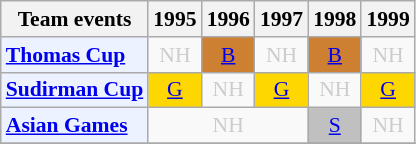<table class="wikitable" style="font-size: 90%; text-align:center">
<tr>
<th>Team events</th>
<th>1995</th>
<th>1996</th>
<th>1997</th>
<th>1998</th>
<th>1999</th>
</tr>
<tr>
<td bgcolor="#ECF2FF"; align="left"><strong><a href='#'>Thomas Cup</a></strong></td>
<td style=color:#ccc>NH</td>
<td bgcolor=CD7F32><a href='#'>B</a></td>
<td style=color:#ccc>NH</td>
<td bgcolor=CD7F32><a href='#'>B</a></td>
<td style=color:#ccc>NH</td>
</tr>
<tr>
<td bgcolor="#ECF2FF"; align="left"><strong><a href='#'>Sudirman Cup</a></strong></td>
<td bgcolor=gold><a href='#'>G</a></td>
<td style=color:#ccc>NH</td>
<td bgcolor=gold><a href='#'>G</a></td>
<td style=color:#ccc>NH</td>
<td bgcolor=gold><a href='#'>G</a></td>
</tr>
<tr>
<td bgcolor="#ECF2FF"; align="left"><strong><a href='#'>Asian Games</a></strong></td>
<td colspan="3" style=color:#ccc>NH</td>
<td bgcolor=silver><a href='#'>S</a></td>
<td style=color:#ccc>NH</td>
</tr>
<tr>
</tr>
</table>
